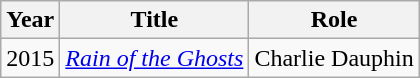<table class="wikitable sortable">
<tr>
<th>Year</th>
<th>Title</th>
<th>Role</th>
</tr>
<tr>
<td>2015</td>
<td><em><a href='#'>Rain of the Ghosts</a></em></td>
<td>Charlie Dauphin</td>
</tr>
</table>
